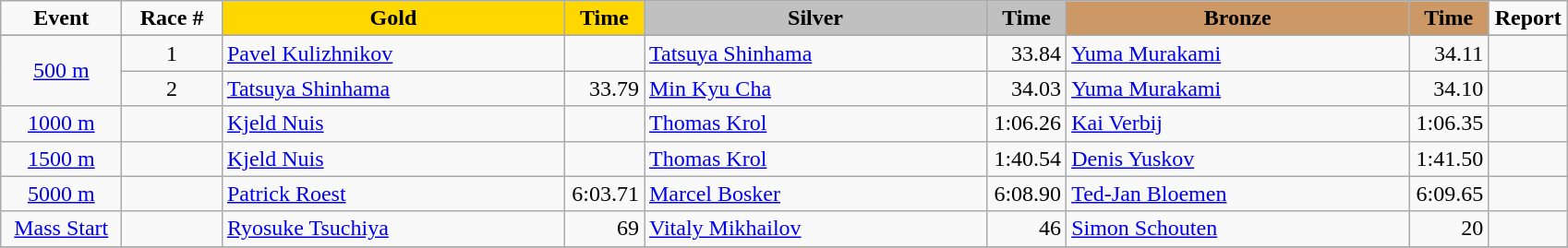<table class="wikitable">
<tr>
<td width="80" align="center"><strong>Event</strong></td>
<td width="65" align="center"><strong>Race #</strong></td>
<td width="240" bgcolor="gold" align="center"><strong>Gold</strong></td>
<td width="50" bgcolor="gold" align="center"><strong>Time</strong></td>
<td width="240" bgcolor="silver" align="center"><strong>Silver</strong></td>
<td width="50" bgcolor="silver" align="center"><strong>Time</strong></td>
<td width="240" bgcolor="#CC9966" align="center"><strong>Bronze</strong></td>
<td width="50" bgcolor="#CC9966" align="center"><strong>Time</strong></td>
<td width="50" align="center"><strong>Report</strong></td>
</tr>
<tr bgcolor="#cccccc">
</tr>
<tr>
<td rowspan=2 align="center"><a href='#'>500 m</a></td>
<td align="center">1</td>
<td> <a href='#'>Pavel Kulizhnikov</a></td>
<td align="right"></td>
<td> <a href='#'>Tatsuya Shinhama</a></td>
<td align="right">33.84</td>
<td> <a href='#'>Yuma Murakami</a></td>
<td align="right">34.11</td>
<td align="center"></td>
</tr>
<tr>
<td align="center">2</td>
<td> <a href='#'>Tatsuya Shinhama</a></td>
<td align="right">33.79</td>
<td> <a href='#'>Min Kyu Cha</a></td>
<td align="right">34.03</td>
<td> <a href='#'>Yuma Murakami</a></td>
<td align="right">34.10</td>
<td align="center"></td>
</tr>
<tr>
<td align="center"><a href='#'>1000 m</a></td>
<td align="center"></td>
<td> <a href='#'>Kjeld Nuis</a></td>
<td align="right"></td>
<td> <a href='#'>Thomas Krol</a></td>
<td align="right">1:06.26</td>
<td> <a href='#'>Kai Verbij</a></td>
<td align="right">1:06.35</td>
<td align="center"></td>
</tr>
<tr>
<td align="center"><a href='#'>1500 m</a></td>
<td align="center"></td>
<td> <a href='#'>Kjeld Nuis</a></td>
<td align="right"></td>
<td> <a href='#'>Thomas Krol</a></td>
<td align="right">1:40.54</td>
<td> <a href='#'>Denis Yuskov</a></td>
<td align="right">1:41.50</td>
<td align="center"></td>
</tr>
<tr>
<td align="center"><a href='#'>5000 m</a></td>
<td align="center"></td>
<td> <a href='#'>Patrick Roest</a></td>
<td align="right">6:03.71</td>
<td> <a href='#'>Marcel Bosker</a></td>
<td align="right">6:08.90</td>
<td> <a href='#'>Ted-Jan Bloemen</a></td>
<td align="right">6:09.65</td>
<td align="center"></td>
</tr>
<tr>
<td align="center"><a href='#'>Mass Start</a></td>
<td align="center"></td>
<td> <a href='#'>Ryosuke Tsuchiya</a></td>
<td align="right">69</td>
<td> <a href='#'>Vitaly Mikhailov</a></td>
<td align="right">46</td>
<td> <a href='#'>Simon Schouten</a></td>
<td align="right">20</td>
<td align="center"></td>
</tr>
<tr>
</tr>
</table>
